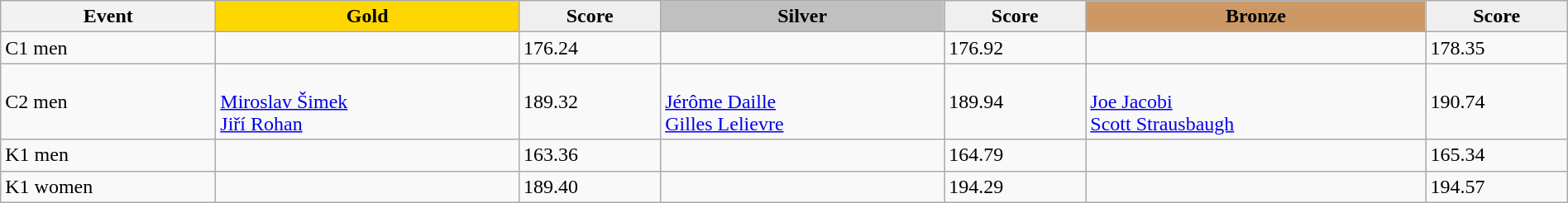<table class="wikitable" width=100%>
<tr>
<th>Event</th>
<td align=center bgcolor="gold"><strong>Gold</strong></td>
<td align=center bgcolor="EFEFEF"><strong>Score</strong></td>
<td align=center bgcolor="silver"><strong>Silver</strong></td>
<td align=center bgcolor="EFEFEF"><strong>Score</strong></td>
<td align=center bgcolor="CC9966"><strong>Bronze</strong></td>
<td align=center bgcolor="EFEFEF"><strong>Score</strong></td>
</tr>
<tr>
<td>C1 men</td>
<td></td>
<td>176.24</td>
<td></td>
<td>176.92</td>
<td></td>
<td>178.35</td>
</tr>
<tr>
<td>C2 men</td>
<td><br><a href='#'>Miroslav Šimek</a><br><a href='#'>Jiří Rohan</a></td>
<td>189.32</td>
<td><br><a href='#'>Jérôme Daille</a><br><a href='#'>Gilles Lelievre</a></td>
<td>189.94</td>
<td><br><a href='#'>Joe Jacobi</a><br><a href='#'>Scott Strausbaugh</a></td>
<td>190.74</td>
</tr>
<tr>
<td>K1 men</td>
<td></td>
<td>163.36</td>
<td></td>
<td>164.79</td>
<td></td>
<td>165.34</td>
</tr>
<tr>
<td>K1 women</td>
<td></td>
<td>189.40</td>
<td></td>
<td>194.29</td>
<td></td>
<td>194.57</td>
</tr>
</table>
